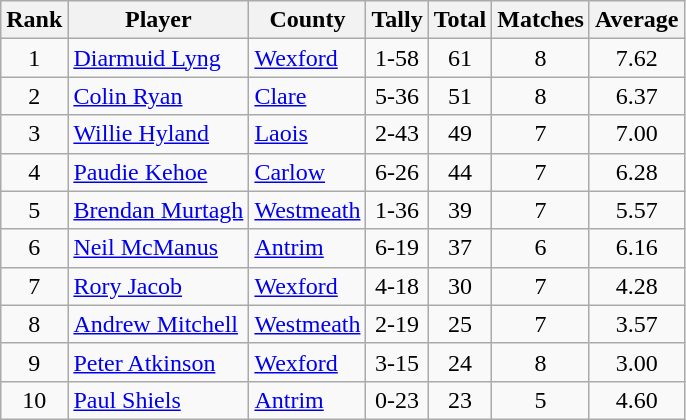<table class="wikitable">
<tr>
<th>Rank</th>
<th>Player</th>
<th>County</th>
<th>Tally</th>
<th>Total</th>
<th>Matches</th>
<th>Average</th>
</tr>
<tr>
<td rowspan=1 align=center>1</td>
<td><a href='#'>Diarmuid Lyng</a></td>
<td><a href='#'>Wexford</a></td>
<td align=center>1-58</td>
<td align=center>61</td>
<td align=center>8</td>
<td align=center>7.62</td>
</tr>
<tr>
<td rowspan=1 align=center>2</td>
<td><a href='#'>Colin Ryan</a></td>
<td><a href='#'>Clare</a></td>
<td align=center>5-36</td>
<td align=center>51</td>
<td align=center>8</td>
<td align=center>6.37</td>
</tr>
<tr>
<td rowspan=1 align=center>3</td>
<td><a href='#'>Willie Hyland</a></td>
<td><a href='#'>Laois</a></td>
<td align=center>2-43</td>
<td align=center>49</td>
<td align=center>7</td>
<td align=center>7.00</td>
</tr>
<tr>
<td rowspan=1 align=center>4</td>
<td><a href='#'>Paudie Kehoe</a></td>
<td><a href='#'>Carlow</a></td>
<td align=center>6-26</td>
<td align=center>44</td>
<td align=center>7</td>
<td align=center>6.28</td>
</tr>
<tr>
<td rowspan=1 align=center>5</td>
<td><a href='#'>Brendan Murtagh</a></td>
<td><a href='#'>Westmeath</a></td>
<td align=center>1-36</td>
<td align=center>39</td>
<td align=center>7</td>
<td align=center>5.57</td>
</tr>
<tr>
<td rowspan=1 align=center>6</td>
<td><a href='#'>Neil McManus</a></td>
<td><a href='#'>Antrim</a></td>
<td align=center>6-19</td>
<td align=center>37</td>
<td align=center>6</td>
<td align=center>6.16</td>
</tr>
<tr>
<td rowspan=1 align=center>7</td>
<td><a href='#'>Rory Jacob</a></td>
<td><a href='#'>Wexford</a></td>
<td align=center>4-18</td>
<td align=center>30</td>
<td align=center>7</td>
<td align=center>4.28</td>
</tr>
<tr>
<td rowspan=1 align=center>8</td>
<td><a href='#'>Andrew Mitchell</a></td>
<td><a href='#'>Westmeath</a></td>
<td align=center>2-19</td>
<td align=center>25</td>
<td align=center>7</td>
<td align=center>3.57</td>
</tr>
<tr>
<td rowspan=1 align=center>9</td>
<td><a href='#'>Peter Atkinson</a></td>
<td><a href='#'>Wexford</a></td>
<td align=center>3-15</td>
<td align=center>24</td>
<td align=center>8</td>
<td align=center>3.00</td>
</tr>
<tr>
<td rowspan=1 align=center>10</td>
<td><a href='#'>Paul Shiels</a></td>
<td><a href='#'>Antrim</a></td>
<td align=center>0-23</td>
<td align=center>23</td>
<td align=center>5</td>
<td align=center>4.60</td>
</tr>
</table>
